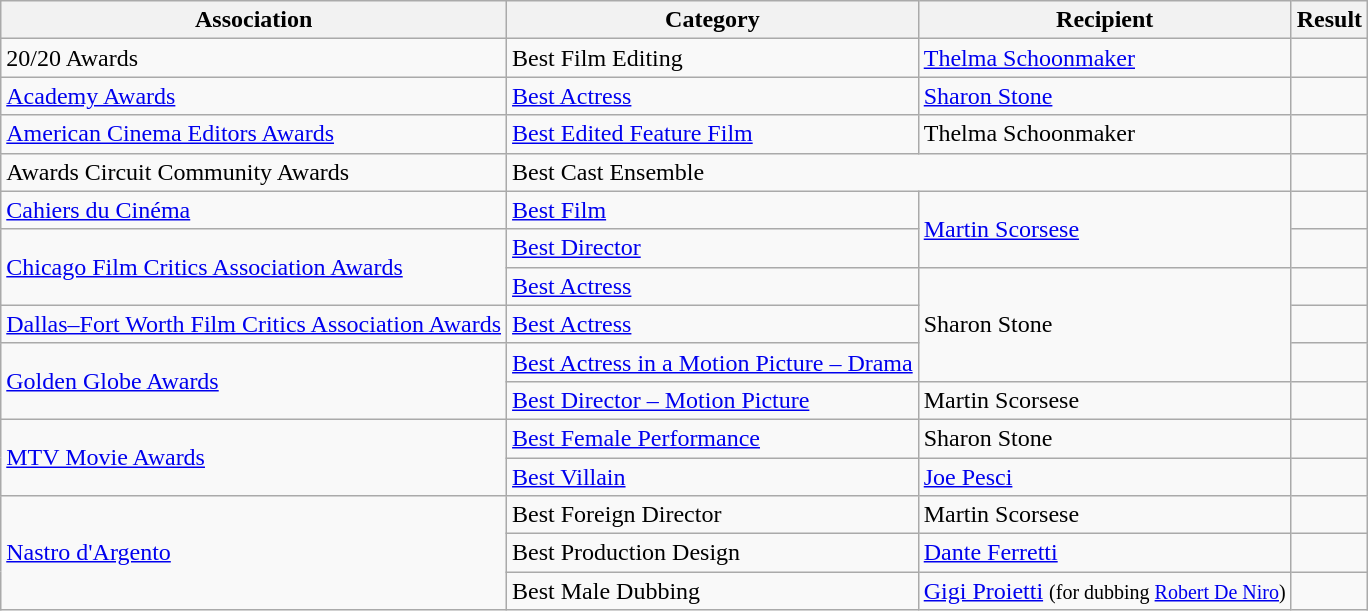<table class="wikitable plainrowheaders">
<tr>
<th scope="col">Association</th>
<th scope="col">Category</th>
<th scope="col">Recipient</th>
<th scope="col">Result</th>
</tr>
<tr>
<td>20/20 Awards</td>
<td>Best Film Editing</td>
<td><a href='#'>Thelma Schoonmaker</a></td>
<td></td>
</tr>
<tr>
<td><a href='#'>Academy Awards</a></td>
<td><a href='#'>Best Actress</a></td>
<td><a href='#'>Sharon Stone</a></td>
<td></td>
</tr>
<tr>
<td><a href='#'>American Cinema Editors Awards</a></td>
<td><a href='#'>Best Edited Feature Film</a></td>
<td>Thelma Schoonmaker</td>
<td></td>
</tr>
<tr>
<td>Awards Circuit Community Awards</td>
<td colspan="2">Best Cast Ensemble</td>
<td></td>
</tr>
<tr>
<td><a href='#'>Cahiers du Cinéma</a></td>
<td><a href='#'>Best Film</a></td>
<td rowspan="2"><a href='#'>Martin Scorsese</a></td>
<td></td>
</tr>
<tr>
<td rowspan="2"><a href='#'>Chicago Film Critics Association Awards</a></td>
<td><a href='#'>Best Director</a></td>
<td></td>
</tr>
<tr>
<td><a href='#'>Best Actress</a></td>
<td rowspan="3">Sharon Stone</td>
<td></td>
</tr>
<tr>
<td><a href='#'>Dallas–Fort Worth Film Critics Association Awards</a></td>
<td><a href='#'>Best Actress</a></td>
<td></td>
</tr>
<tr>
<td rowspan="2"><a href='#'>Golden Globe Awards</a></td>
<td><a href='#'>Best Actress in a Motion Picture – Drama</a></td>
<td></td>
</tr>
<tr>
<td><a href='#'>Best Director – Motion Picture</a></td>
<td>Martin Scorsese</td>
<td></td>
</tr>
<tr>
<td rowspan="2"><a href='#'>MTV Movie Awards</a></td>
<td><a href='#'>Best Female Performance</a></td>
<td>Sharon Stone</td>
<td></td>
</tr>
<tr>
<td><a href='#'>Best Villain</a></td>
<td><a href='#'>Joe Pesci</a></td>
<td></td>
</tr>
<tr>
<td rowspan="3"><a href='#'>Nastro d'Argento</a></td>
<td>Best Foreign Director</td>
<td>Martin Scorsese</td>
<td></td>
</tr>
<tr>
<td>Best Production Design</td>
<td><a href='#'>Dante Ferretti</a></td>
<td></td>
</tr>
<tr>
<td>Best Male Dubbing</td>
<td><a href='#'>Gigi Proietti</a> <small>(for dubbing <a href='#'>Robert De Niro</a>)</small></td>
<td></td>
</tr>
</table>
